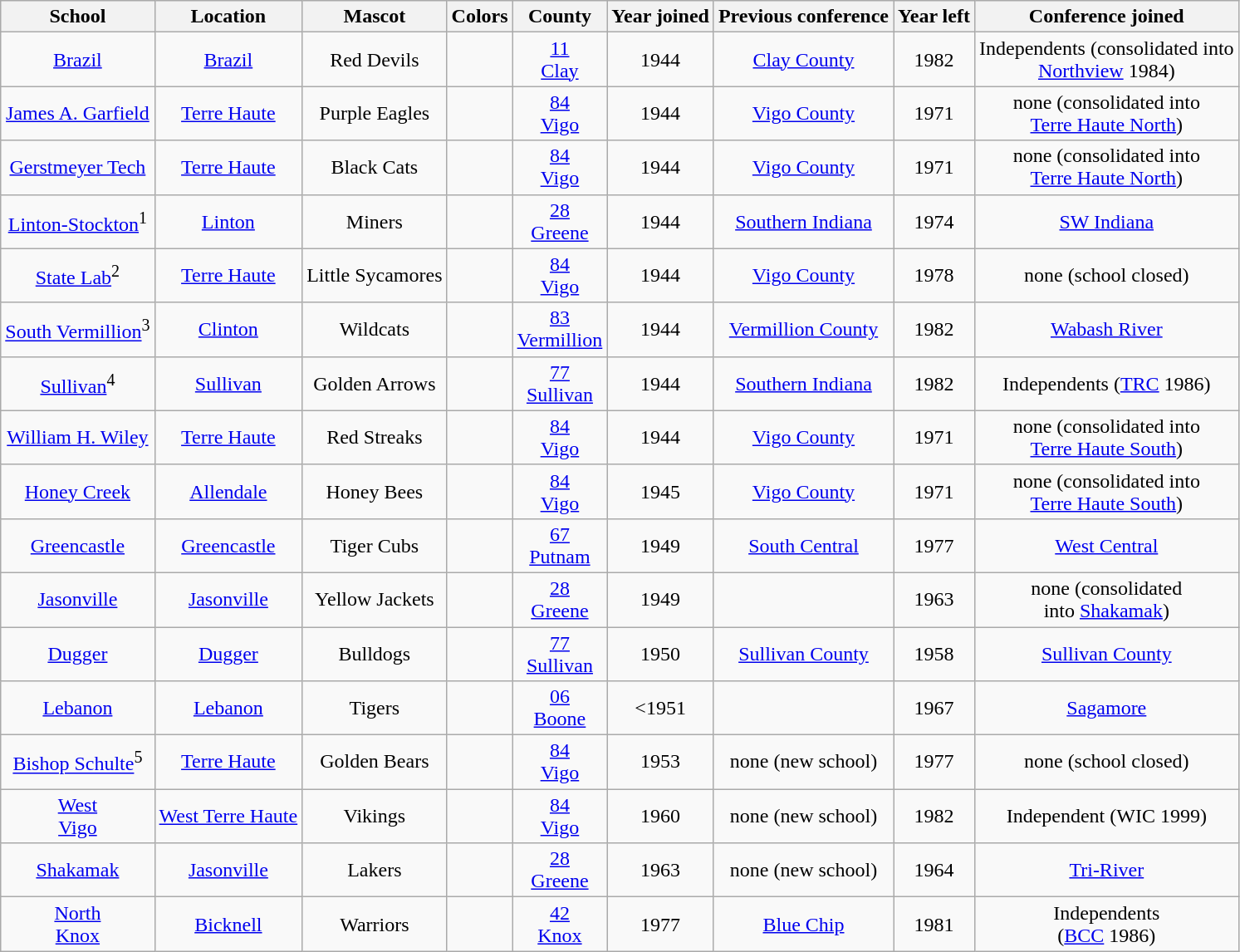<table class="wikitable" style="text-align:center">
<tr>
<th>School</th>
<th>Location</th>
<th>Mascot</th>
<th>Colors</th>
<th>County</th>
<th>Year joined</th>
<th>Previous conference</th>
<th>Year left</th>
<th>Conference joined</th>
</tr>
<tr>
<td><a href='#'>Brazil</a></td>
<td><a href='#'>Brazil</a></td>
<td>Red Devils</td>
<td> </td>
<td><a href='#'>11 <br> Clay</a></td>
<td>1944</td>
<td><a href='#'>Clay County</a></td>
<td>1982</td>
<td>Independents (consolidated into <br> <a href='#'>Northview</a> 1984)</td>
</tr>
<tr>
<td><a href='#'>James A. Garfield</a></td>
<td><a href='#'>Terre Haute</a></td>
<td>Purple Eagles</td>
<td> </td>
<td><a href='#'>84 <br> Vigo</a></td>
<td>1944</td>
<td><a href='#'>Vigo County</a></td>
<td>1971</td>
<td>none (consolidated into <br> <a href='#'>Terre Haute North</a>)</td>
</tr>
<tr>
<td><a href='#'>Gerstmeyer Tech</a></td>
<td><a href='#'>Terre Haute</a></td>
<td>Black Cats</td>
<td>  </td>
<td><a href='#'>84 <br> Vigo</a></td>
<td>1944</td>
<td><a href='#'>Vigo County</a></td>
<td>1971</td>
<td>none (consolidated into <br> <a href='#'>Terre Haute North</a>)</td>
</tr>
<tr>
<td><a href='#'>Linton-Stockton</a><sup>1</sup></td>
<td><a href='#'>Linton</a></td>
<td>Miners</td>
<td>  </td>
<td><a href='#'>28 <br> Greene</a></td>
<td>1944</td>
<td><a href='#'>Southern Indiana</a></td>
<td>1974</td>
<td><a href='#'>SW Indiana</a></td>
</tr>
<tr>
<td><a href='#'>State Lab</a><sup>2</sup></td>
<td><a href='#'>Terre Haute</a></td>
<td>Little Sycamores</td>
<td> </td>
<td><a href='#'>84 <br> Vigo</a></td>
<td>1944</td>
<td><a href='#'>Vigo County</a></td>
<td>1978</td>
<td>none (school closed)</td>
</tr>
<tr>
<td><a href='#'>South Vermillion</a><sup>3</sup></td>
<td><a href='#'>Clinton</a></td>
<td>Wildcats</td>
<td>  </td>
<td><a href='#'>83 <br> Vermillion</a></td>
<td>1944</td>
<td><a href='#'>Vermillion County</a></td>
<td>1982</td>
<td><a href='#'>Wabash River</a></td>
</tr>
<tr>
<td><a href='#'>Sullivan</a><sup>4</sup></td>
<td><a href='#'>Sullivan</a></td>
<td>Golden Arrows</td>
<td> </td>
<td><a href='#'>77 <br> Sullivan</a></td>
<td>1944</td>
<td><a href='#'>Southern Indiana</a></td>
<td>1982</td>
<td>Independents (<a href='#'>TRC</a> 1986)</td>
</tr>
<tr>
<td><a href='#'>William H. Wiley</a></td>
<td><a href='#'>Terre Haute</a></td>
<td>Red Streaks</td>
<td> </td>
<td><a href='#'>84 <br> Vigo</a></td>
<td>1944</td>
<td><a href='#'>Vigo County</a></td>
<td>1971</td>
<td>none (consolidated into <br> <a href='#'>Terre Haute South</a>)</td>
</tr>
<tr>
<td><a href='#'>Honey Creek</a></td>
<td><a href='#'>Allendale</a></td>
<td>Honey Bees</td>
<td> </td>
<td><a href='#'>84 <br> Vigo</a></td>
<td>1945</td>
<td><a href='#'>Vigo County</a></td>
<td>1971</td>
<td>none (consolidated into <br> <a href='#'>Terre Haute South</a>)</td>
</tr>
<tr>
<td><a href='#'>Greencastle</a></td>
<td><a href='#'>Greencastle</a></td>
<td>Tiger Cubs</td>
<td> </td>
<td><a href='#'>67 <br> Putnam</a></td>
<td>1949</td>
<td><a href='#'>South Central</a></td>
<td>1977</td>
<td><a href='#'>West Central</a></td>
</tr>
<tr>
<td><a href='#'>Jasonville</a></td>
<td><a href='#'>Jasonville</a></td>
<td>Yellow Jackets</td>
<td>  </td>
<td><a href='#'>28 <br> Greene</a></td>
<td>1949</td>
<td></td>
<td>1963</td>
<td>none (consolidated <br> into <a href='#'>Shakamak</a>)</td>
</tr>
<tr>
<td><a href='#'>Dugger</a></td>
<td><a href='#'>Dugger</a></td>
<td>Bulldogs</td>
<td>  </td>
<td><a href='#'>77 <br> Sullivan</a></td>
<td>1950</td>
<td><a href='#'>Sullivan County</a></td>
<td>1958</td>
<td><a href='#'>Sullivan County</a></td>
</tr>
<tr>
<td><a href='#'>Lebanon</a></td>
<td><a href='#'>Lebanon</a></td>
<td>Tigers</td>
<td> </td>
<td><a href='#'>06 <br> Boone</a></td>
<td><1951</td>
<td></td>
<td>1967</td>
<td><a href='#'>Sagamore</a></td>
</tr>
<tr>
<td><a href='#'>Bishop Schulte</a><sup>5</sup></td>
<td><a href='#'>Terre Haute</a></td>
<td>Golden Bears</td>
<td> </td>
<td><a href='#'>84 <br> Vigo</a></td>
<td>1953</td>
<td>none (new school)</td>
<td>1977</td>
<td>none (school closed)</td>
</tr>
<tr>
<td><a href='#'>West <br> Vigo</a></td>
<td><a href='#'>West Terre Haute</a></td>
<td>Vikings</td>
<td>  </td>
<td><a href='#'>84 <br> Vigo</a></td>
<td>1960</td>
<td>none (new school)</td>
<td>1982</td>
<td>Independent (WIC 1999)</td>
</tr>
<tr>
<td><a href='#'>Shakamak</a></td>
<td><a href='#'>Jasonville</a></td>
<td>Lakers</td>
<td> </td>
<td><a href='#'>28 <br> Greene</a></td>
<td>1963</td>
<td>none (new school)</td>
<td>1964</td>
<td><a href='#'>Tri-River</a></td>
</tr>
<tr>
<td><a href='#'>North <br> Knox</a></td>
<td><a href='#'>Bicknell</a></td>
<td>Warriors</td>
<td>  </td>
<td><a href='#'>42 <br> Knox</a></td>
<td>1977</td>
<td><a href='#'>Blue Chip</a></td>
<td>1981</td>
<td>Independents <br> (<a href='#'>BCC</a> 1986)</td>
</tr>
</table>
